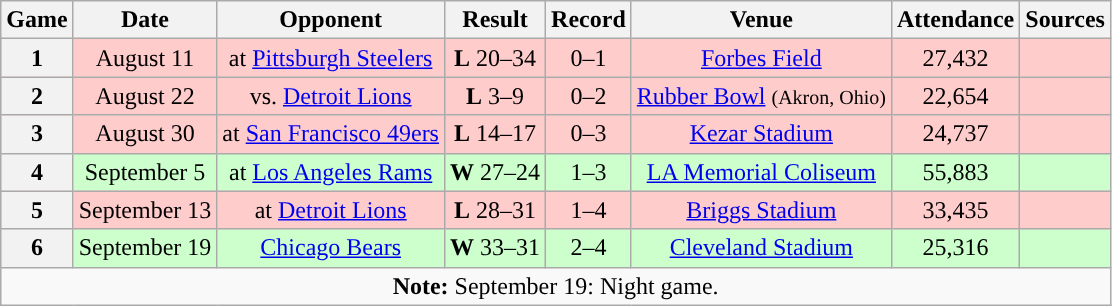<table class="wikitable" style="text-align:center">
<tr>
<th>Game</th>
<th>Date</th>
<th>Opponent</th>
<th>Result</th>
<th>Record</th>
<th>Venue</th>
<th>Attendance</th>
<th>Sources</th>
</tr>
<tr style="background:#fcc">
<th>1</th>
<td>August 11</td>
<td>at <a href='#'>Pittsburgh Steelers</a></td>
<td><strong>L</strong> 20–34</td>
<td>0–1</td>
<td><a href='#'>Forbes Field</a></td>
<td>27,432</td>
<td></td>
</tr>
<tr style="background:#fcc">
<th>2</th>
<td>August 22</td>
<td>vs. <a href='#'>Detroit Lions</a></td>
<td><strong>L</strong> 3–9</td>
<td>0–2</td>
<td><a href='#'>Rubber Bowl</a> <small>(Akron, Ohio)</small></td>
<td>22,654</td>
<td></td>
</tr>
<tr style="background:#fcc">
<th>3</th>
<td>August 30</td>
<td>at <a href='#'>San Francisco 49ers</a></td>
<td><strong>L</strong> 14–17</td>
<td>0–3</td>
<td><a href='#'>Kezar Stadium</a></td>
<td>24,737</td>
<td></td>
</tr>
<tr style="background:#cfc">
<th>4</th>
<td>September 5</td>
<td>at <a href='#'>Los Angeles Rams</a></td>
<td><strong>W</strong> 27–24</td>
<td>1–3</td>
<td><a href='#'>LA Memorial Coliseum</a></td>
<td>55,883</td>
<td></td>
</tr>
<tr style="background:#fcc">
<th>5</th>
<td>September 13</td>
<td>at <a href='#'>Detroit Lions</a></td>
<td><strong>L</strong> 28–31</td>
<td>1–4</td>
<td><a href='#'>Briggs Stadium</a></td>
<td>33,435</td>
<td></td>
</tr>
<tr style="background:#cfc">
<th>6</th>
<td>September 19</td>
<td><a href='#'>Chicago Bears</a></td>
<td><strong>W</strong> 33–31</td>
<td>2–4</td>
<td><a href='#'>Cleveland Stadium</a></td>
<td>25,316</td>
<td></td>
</tr>
<tr>
<td colspan="9"><strong>Note:</strong> September 19: Night game.</td>
</tr>
</table>
